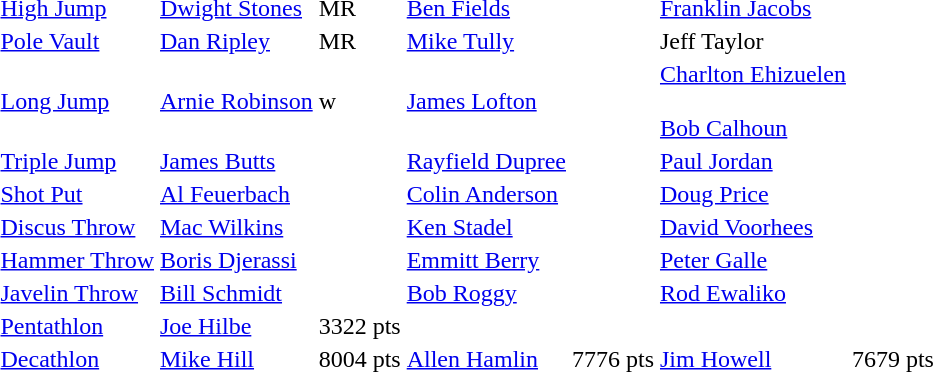<table>
<tr>
<td><a href='#'>High Jump</a></td>
<td><a href='#'>Dwight Stones</a></td>
<td> MR</td>
<td><a href='#'>Ben Fields</a></td>
<td></td>
<td><a href='#'>Franklin Jacobs</a></td>
<td></td>
</tr>
<tr>
<td><a href='#'>Pole Vault</a></td>
<td><a href='#'>Dan Ripley</a></td>
<td> MR</td>
<td><a href='#'>Mike Tully</a></td>
<td></td>
<td>Jeff Taylor</td>
<td></td>
</tr>
<tr>
<td><a href='#'>Long Jump</a></td>
<td><a href='#'>Arnie Robinson</a></td>
<td>w</td>
<td><a href='#'>James Lofton</a></td>
<td></td>
<td><a href='#'>Charlton Ehizuelen</a><br><br><a href='#'>Bob Calhoun</a></td>
<td><br><br></td>
</tr>
<tr>
<td><a href='#'>Triple Jump</a></td>
<td><a href='#'>James Butts</a></td>
<td></td>
<td><a href='#'>Rayfield Dupree</a></td>
<td></td>
<td><a href='#'>Paul Jordan</a></td>
<td></td>
</tr>
<tr>
<td><a href='#'>Shot Put</a></td>
<td><a href='#'>Al Feuerbach</a></td>
<td></td>
<td><a href='#'>Colin Anderson</a></td>
<td></td>
<td><a href='#'>Doug Price</a></td>
<td></td>
</tr>
<tr>
<td><a href='#'>Discus Throw</a></td>
<td><a href='#'>Mac Wilkins</a></td>
<td></td>
<td><a href='#'>Ken Stadel</a></td>
<td></td>
<td><a href='#'>David Voorhees</a></td>
<td></td>
</tr>
<tr>
<td><a href='#'>Hammer Throw</a></td>
<td><a href='#'>Boris Djerassi</a></td>
<td></td>
<td><a href='#'>Emmitt Berry</a></td>
<td></td>
<td><a href='#'>Peter Galle</a></td>
<td></td>
</tr>
<tr>
<td><a href='#'>Javelin Throw</a></td>
<td><a href='#'>Bill Schmidt</a></td>
<td></td>
<td><a href='#'>Bob Roggy</a></td>
<td></td>
<td><a href='#'>Rod Ewaliko</a></td>
<td></td>
</tr>
<tr>
<td><a href='#'>Pentathlon</a></td>
<td><a href='#'>Joe Hilbe</a></td>
<td>3322 pts</td>
<td></td>
<td></td>
<td></td>
<td></td>
</tr>
<tr>
<td><a href='#'>Decathlon</a></td>
<td><a href='#'>Mike Hill</a></td>
<td>8004 pts</td>
<td><a href='#'>Allen Hamlin</a></td>
<td>7776 pts</td>
<td><a href='#'>Jim Howell</a></td>
<td>7679 pts</td>
</tr>
</table>
